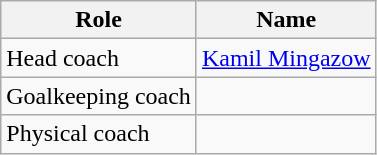<table class="wikitable">
<tr>
<th>Role</th>
<th>Name</th>
</tr>
<tr>
<td>Head coach</td>
<td> <a href='#'>Kamil Mingazow</a></td>
</tr>
<tr>
<td>Goalkeeping coach</td>
<td></td>
</tr>
<tr>
<td>Physical coach</td>
<td></td>
</tr>
</table>
